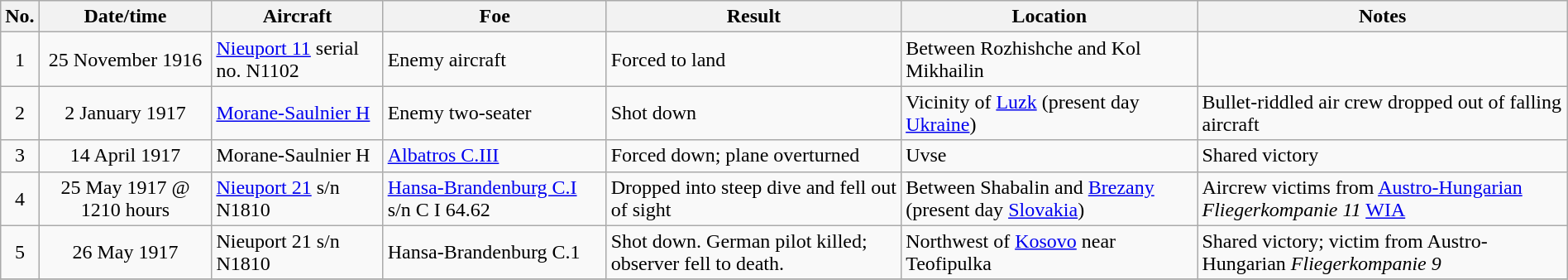<table class="wikitable" border="1" style="margin: 1em auto 1em auto">
<tr>
<th>No.</th>
<th>Date/time</th>
<th>Aircraft</th>
<th>Foe</th>
<th>Result</th>
<th>Location</th>
<th>Notes</th>
</tr>
<tr>
<td align="center">1</td>
<td align="center">25 November 1916</td>
<td><a href='#'>Nieuport 11</a> serial no. N1102</td>
<td>Enemy aircraft</td>
<td>Forced to land</td>
<td>Between Rozhishche and Kol Mikhailin</td>
<td></td>
</tr>
<tr>
<td align="center">2</td>
<td align="center">2 January 1917</td>
<td><a href='#'>Morane-Saulnier H</a></td>
<td>Enemy two-seater</td>
<td>Shot down</td>
<td>Vicinity of <a href='#'>Luzk</a> (present day <a href='#'>Ukraine</a>)</td>
<td>Bullet-riddled air crew dropped out of falling aircraft</td>
</tr>
<tr>
<td align="center">3</td>
<td align="center">14 April 1917</td>
<td>Morane-Saulnier H</td>
<td><a href='#'>Albatros C.III</a></td>
<td>Forced down; plane overturned</td>
<td>Uvse</td>
<td>Shared victory</td>
</tr>
<tr>
<td align="center">4</td>
<td align="center">25 May 1917 @ 1210 hours</td>
<td><a href='#'>Nieuport 21</a> s/n N1810</td>
<td><a href='#'>Hansa-Brandenburg C.I</a> s/n C I 64.62</td>
<td>Dropped into steep dive and fell out of sight</td>
<td>Between Shabalin and <a href='#'>Brezany</a> (present day <a href='#'>Slovakia</a>)</td>
<td>Aircrew victims from <a href='#'>Austro-Hungarian</a> <em>Fliegerkompanie 11</em> <a href='#'>WIA</a></td>
</tr>
<tr>
<td align="center">5</td>
<td align="center">26 May 1917</td>
<td>Nieuport 21 s/n N1810</td>
<td>Hansa-Brandenburg C.1</td>
<td>Shot down. German pilot killed; observer fell to death.</td>
<td>Northwest of <a href='#'>Kosovo</a> near Teofipulka</td>
<td>Shared victory; victim from Austro-Hungarian <em>Fliegerkompanie 9</em></td>
</tr>
<tr>
</tr>
</table>
